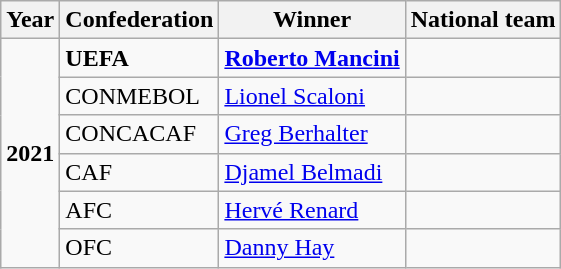<table class="wikitable">
<tr>
<th>Year</th>
<th>Confederation</th>
<th>Winner</th>
<th>National team</th>
</tr>
<tr>
<td rowspan="6"><strong>2021</strong></td>
<td style="text-align:left;"><strong>UEFA</strong></td>
<td style="text-align:left;"><strong> <a href='#'>Roberto Mancini</a></strong></td>
<td><strong></strong></td>
</tr>
<tr>
<td style="text-align:left;">CONMEBOL</td>
<td style="text-align:left;"> <a href='#'>Lionel Scaloni</a></td>
<td></td>
</tr>
<tr>
<td style="text-align:left;">CONCACAF</td>
<td style="text-align:left;"> <a href='#'>Greg Berhalter</a></td>
<td></td>
</tr>
<tr>
<td style="text-align:left;">CAF</td>
<td style="text-align:left;"><strong></strong> <a href='#'>Djamel Belmadi</a></td>
<td></td>
</tr>
<tr>
<td style="text-align:left;">AFC</td>
<td style="text-align:left;"> <a href='#'>Hervé Renard</a></td>
<td></td>
</tr>
<tr>
<td style="text-align:left;">OFC</td>
<td style="text-align:left;"> <a href='#'>Danny Hay</a></td>
<td></td>
</tr>
</table>
